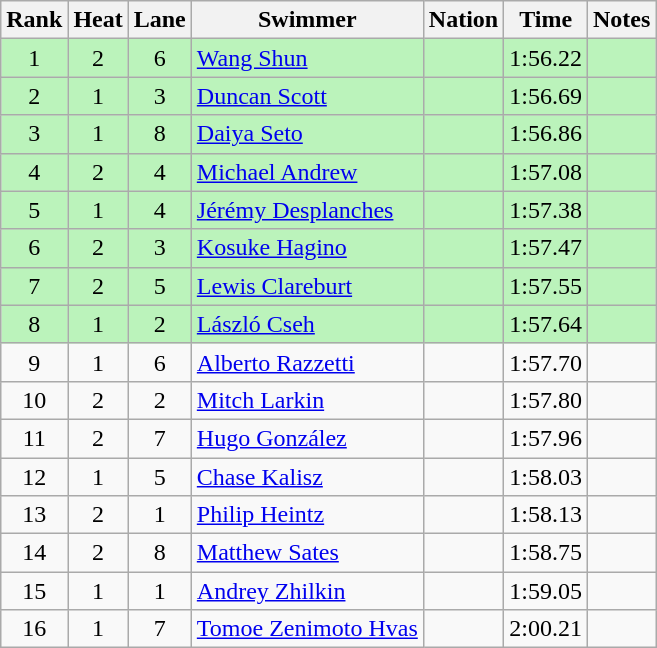<table class="wikitable sortable" style="text-align:center">
<tr>
<th>Rank</th>
<th>Heat</th>
<th>Lane</th>
<th>Swimmer</th>
<th>Nation</th>
<th>Time</th>
<th>Notes</th>
</tr>
<tr bgcolor=bbf3bb>
<td>1</td>
<td>2</td>
<td>6</td>
<td align=left><a href='#'>Wang Shun</a></td>
<td align=left></td>
<td>1:56.22</td>
<td></td>
</tr>
<tr bgcolor=bbf3bb>
<td>2</td>
<td>1</td>
<td>3</td>
<td align=left><a href='#'>Duncan Scott</a></td>
<td align=left></td>
<td>1:56.69</td>
<td></td>
</tr>
<tr bgcolor=bbf3bb>
<td>3</td>
<td>1</td>
<td>8</td>
<td align=left><a href='#'>Daiya Seto</a></td>
<td align=left></td>
<td>1:56.86</td>
<td></td>
</tr>
<tr bgcolor=bbf3bb>
<td>4</td>
<td>2</td>
<td>4</td>
<td align=left><a href='#'>Michael Andrew</a></td>
<td align=left></td>
<td>1:57.08</td>
<td></td>
</tr>
<tr bgcolor=bbf3bb>
<td>5</td>
<td>1</td>
<td>4</td>
<td align=left><a href='#'>Jérémy Desplanches</a></td>
<td align=left></td>
<td>1:57.38</td>
<td></td>
</tr>
<tr bgcolor=bbf3bb>
<td>6</td>
<td>2</td>
<td>3</td>
<td align=left><a href='#'>Kosuke Hagino</a></td>
<td align=left></td>
<td>1:57.47</td>
<td></td>
</tr>
<tr bgcolor=bbf3bb>
<td>7</td>
<td>2</td>
<td>5</td>
<td align=left><a href='#'>Lewis Clareburt</a></td>
<td align=left></td>
<td>1:57.55</td>
<td></td>
</tr>
<tr bgcolor=bbf3bb>
<td>8</td>
<td>1</td>
<td>2</td>
<td align=left><a href='#'>László Cseh</a></td>
<td align=left></td>
<td>1:57.64</td>
<td></td>
</tr>
<tr>
<td>9</td>
<td>1</td>
<td>6</td>
<td align=left><a href='#'>Alberto Razzetti</a></td>
<td align=left></td>
<td>1:57.70</td>
<td></td>
</tr>
<tr>
<td>10</td>
<td>2</td>
<td>2</td>
<td align=left><a href='#'>Mitch Larkin</a></td>
<td align=left></td>
<td>1:57.80</td>
<td></td>
</tr>
<tr>
<td>11</td>
<td>2</td>
<td>7</td>
<td align=left><a href='#'>Hugo González</a></td>
<td align=left></td>
<td>1:57.96</td>
<td></td>
</tr>
<tr>
<td>12</td>
<td>1</td>
<td>5</td>
<td align=left><a href='#'>Chase Kalisz</a></td>
<td align=left></td>
<td>1:58.03</td>
<td></td>
</tr>
<tr>
<td>13</td>
<td>2</td>
<td>1</td>
<td align=left><a href='#'>Philip Heintz</a></td>
<td align=left></td>
<td>1:58.13</td>
<td></td>
</tr>
<tr>
<td>14</td>
<td>2</td>
<td>8</td>
<td align=left><a href='#'>Matthew Sates</a></td>
<td align=left></td>
<td>1:58.75</td>
<td></td>
</tr>
<tr>
<td>15</td>
<td>1</td>
<td>1</td>
<td align=left><a href='#'>Andrey Zhilkin</a></td>
<td align=left></td>
<td>1:59.05</td>
<td></td>
</tr>
<tr>
<td>16</td>
<td>1</td>
<td>7</td>
<td align=left><a href='#'>Tomoe Zenimoto Hvas</a></td>
<td align=left></td>
<td>2:00.21</td>
<td></td>
</tr>
</table>
